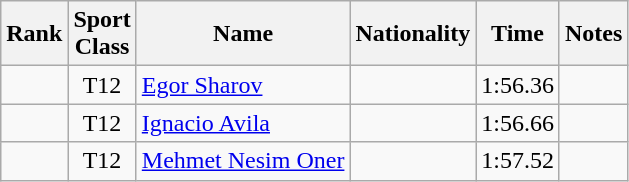<table class="wikitable sortable" style="text-align:center">
<tr>
<th>Rank</th>
<th>Sport<br>Class</th>
<th>Name</th>
<th>Nationality</th>
<th>Time</th>
<th>Notes</th>
</tr>
<tr>
<td></td>
<td>T12</td>
<td align=left><a href='#'>Egor Sharov</a></td>
<td align=left></td>
<td>1:56.36</td>
<td></td>
</tr>
<tr>
<td></td>
<td>T12</td>
<td align=left><a href='#'>Ignacio Avila</a></td>
<td align=left></td>
<td>1:56.66</td>
<td></td>
</tr>
<tr>
<td></td>
<td>T12</td>
<td align=left><a href='#'>Mehmet Nesim Oner</a></td>
<td align=left></td>
<td>1:57.52</td>
<td></td>
</tr>
</table>
